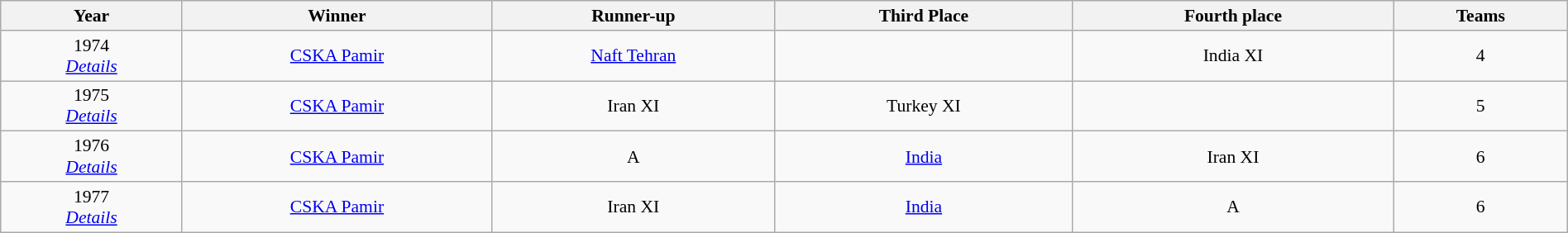<table class="wikitable" style="font-size:90%; width: 100%; text-align: center;">
<tr>
<th>Year</th>
<th>Winner</th>
<th>Runner-up</th>
<th>Third Place</th>
<th>Fourth place</th>
<th>Teams</th>
</tr>
<tr>
<td>1974<br><em><a href='#'>Details</a></em></td>
<td> <a href='#'>CSKA Pamir</a></td>
<td> <a href='#'>Naft Tehran</a></td>
<td></td>
<td> India XI</td>
<td>4</td>
</tr>
<tr>
<td>1975<br><em><a href='#'>Details</a></em></td>
<td> <a href='#'>CSKA Pamir</a></td>
<td> Iran XI</td>
<td> Turkey XI</td>
<td></td>
<td>5</td>
</tr>
<tr>
<td>1976<br><em><a href='#'>Details</a></em></td>
<td> <a href='#'>CSKA Pamir</a></td>
<td> A</td>
<td> <a href='#'>India</a></td>
<td> Iran XI</td>
<td>6</td>
</tr>
<tr>
<td>1977<br><em><a href='#'>Details</a></em></td>
<td> <a href='#'>CSKA Pamir</a></td>
<td> Iran XI</td>
<td> <a href='#'>India</a></td>
<td> A</td>
<td>6</td>
</tr>
</table>
